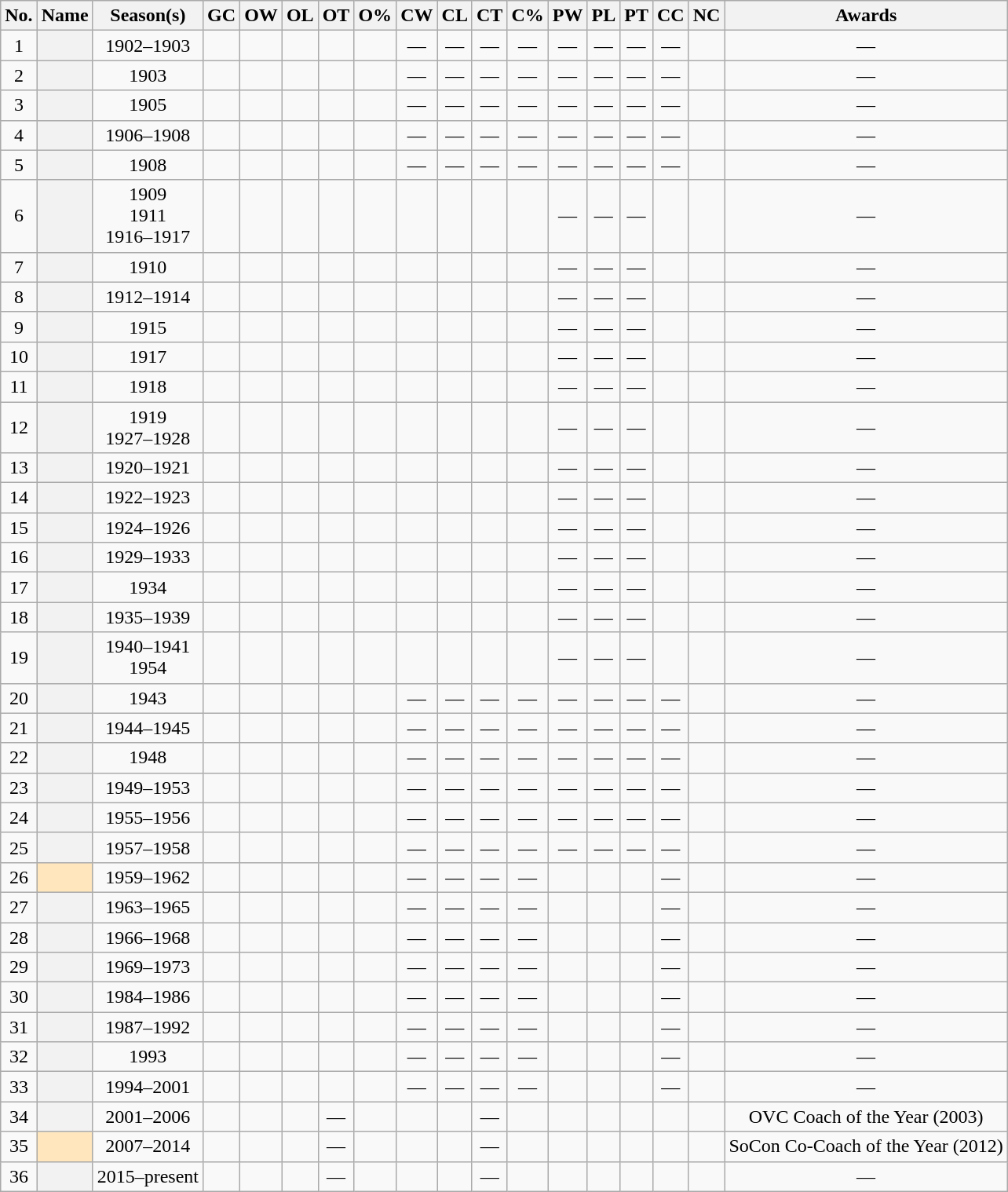<table class="wikitable sortable" style="text-align:center">
<tr>
<th scope="col" class="unsortable">No.</th>
<th scope="col">Name</th>
<th scope="col">Season(s)<br></th>
<th scope="col">GC</th>
<th scope="col">OW</th>
<th scope="col">OL</th>
<th scope="col">OT</th>
<th scope="col">O%</th>
<th scope="col">CW</th>
<th scope="col">CL</th>
<th scope="col">CT</th>
<th scope="col">C%</th>
<th scope="col">PW</th>
<th scope="col">PL</th>
<th scope="col">PT</th>
<th scope="col">CC</th>
<th scope="col">NC</th>
<th scope="col" class="unsortable">Awards</th>
</tr>
<tr>
<td>1</td>
<th scope="row"></th>
<td>1902–1903</td>
<td></td>
<td></td>
<td></td>
<td></td>
<td></td>
<td>—</td>
<td>—</td>
<td>—</td>
<td>—</td>
<td>—</td>
<td>—</td>
<td>—</td>
<td>—</td>
<td></td>
<td>—</td>
</tr>
<tr>
<td>2</td>
<th scope="row"></th>
<td>1903</td>
<td></td>
<td></td>
<td></td>
<td></td>
<td></td>
<td>—</td>
<td>—</td>
<td>—</td>
<td>—</td>
<td>—</td>
<td>—</td>
<td>—</td>
<td>—</td>
<td></td>
<td>—</td>
</tr>
<tr>
<td>3</td>
<th scope="row"></th>
<td>1905</td>
<td></td>
<td></td>
<td></td>
<td></td>
<td></td>
<td>—</td>
<td>—</td>
<td>—</td>
<td>—</td>
<td>—</td>
<td>—</td>
<td>—</td>
<td>—</td>
<td></td>
<td>—</td>
</tr>
<tr>
<td>4</td>
<th scope="row"><br></th>
<td>1906–1908</td>
<td></td>
<td></td>
<td></td>
<td></td>
<td></td>
<td>—</td>
<td>—</td>
<td>—</td>
<td>—</td>
<td>—</td>
<td>—</td>
<td>—</td>
<td>—</td>
<td></td>
<td>—</td>
</tr>
<tr>
<td>5</td>
<th scope="row"></th>
<td>1908</td>
<td></td>
<td></td>
<td></td>
<td></td>
<td></td>
<td>—</td>
<td>—</td>
<td>—</td>
<td>—</td>
<td>—</td>
<td>—</td>
<td>—</td>
<td>—</td>
<td></td>
<td>—</td>
</tr>
<tr>
<td>6</td>
<th scope="row"></th>
<td>1909<br>1911<br>1916–1917</td>
<td></td>
<td></td>
<td></td>
<td></td>
<td></td>
<td></td>
<td></td>
<td></td>
<td></td>
<td>—</td>
<td>—</td>
<td>—</td>
<td></td>
<td></td>
<td>—</td>
</tr>
<tr>
<td>7</td>
<th scope="row"></th>
<td>1910</td>
<td></td>
<td></td>
<td></td>
<td></td>
<td></td>
<td></td>
<td></td>
<td></td>
<td></td>
<td>—</td>
<td>—</td>
<td>—</td>
<td></td>
<td></td>
<td>—</td>
</tr>
<tr>
<td>8</td>
<th scope="row"></th>
<td>1912–1914</td>
<td></td>
<td></td>
<td></td>
<td></td>
<td></td>
<td></td>
<td></td>
<td></td>
<td></td>
<td>—</td>
<td>—</td>
<td>—</td>
<td></td>
<td></td>
<td>—</td>
</tr>
<tr>
<td>9</td>
<th scope="row"></th>
<td>1915</td>
<td></td>
<td></td>
<td></td>
<td></td>
<td></td>
<td></td>
<td></td>
<td></td>
<td></td>
<td>—</td>
<td>—</td>
<td>—</td>
<td></td>
<td></td>
<td>—</td>
</tr>
<tr>
<td>10</td>
<th scope="row"><br></th>
<td>1917</td>
<td></td>
<td></td>
<td></td>
<td></td>
<td></td>
<td></td>
<td></td>
<td></td>
<td></td>
<td>—</td>
<td>—</td>
<td>—</td>
<td></td>
<td></td>
<td>—</td>
</tr>
<tr>
<td>11</td>
<th scope="row"></th>
<td>1918</td>
<td></td>
<td></td>
<td></td>
<td></td>
<td></td>
<td></td>
<td></td>
<td></td>
<td></td>
<td>—</td>
<td>—</td>
<td>—</td>
<td></td>
<td></td>
<td>—</td>
</tr>
<tr>
<td>12</td>
<th scope="row"></th>
<td>1919<br>1927–1928</td>
<td></td>
<td></td>
<td></td>
<td></td>
<td></td>
<td></td>
<td></td>
<td></td>
<td></td>
<td>—</td>
<td>—</td>
<td>—</td>
<td></td>
<td></td>
<td>—</td>
</tr>
<tr>
<td>13</td>
<th scope="row"></th>
<td>1920–1921</td>
<td></td>
<td></td>
<td></td>
<td></td>
<td></td>
<td></td>
<td></td>
<td></td>
<td></td>
<td>—</td>
<td>—</td>
<td>—</td>
<td></td>
<td></td>
<td>—</td>
</tr>
<tr>
<td>14</td>
<th scope="row"></th>
<td>1922–1923</td>
<td></td>
<td></td>
<td></td>
<td></td>
<td></td>
<td></td>
<td></td>
<td></td>
<td></td>
<td>—</td>
<td>—</td>
<td>—</td>
<td></td>
<td></td>
<td>—</td>
</tr>
<tr>
<td>15</td>
<th scope="row"></th>
<td>1924–1926</td>
<td></td>
<td></td>
<td></td>
<td></td>
<td></td>
<td></td>
<td></td>
<td></td>
<td></td>
<td>—</td>
<td>—</td>
<td>—</td>
<td></td>
<td></td>
<td>—</td>
</tr>
<tr>
<td>16</td>
<th scope="row"></th>
<td>1929–1933</td>
<td></td>
<td></td>
<td></td>
<td></td>
<td></td>
<td></td>
<td></td>
<td></td>
<td></td>
<td>—</td>
<td>—</td>
<td>—</td>
<td></td>
<td></td>
<td>—</td>
</tr>
<tr>
<td>17</td>
<th scope="row"></th>
<td>1934</td>
<td></td>
<td></td>
<td></td>
<td></td>
<td></td>
<td></td>
<td></td>
<td></td>
<td></td>
<td>—</td>
<td>—</td>
<td>—</td>
<td></td>
<td></td>
<td>—</td>
</tr>
<tr>
<td>18</td>
<th scope="row"></th>
<td>1935–1939</td>
<td></td>
<td></td>
<td></td>
<td></td>
<td></td>
<td></td>
<td></td>
<td></td>
<td></td>
<td>—</td>
<td>—</td>
<td>—</td>
<td></td>
<td></td>
<td>—</td>
</tr>
<tr>
<td>19</td>
<th scope="row"></th>
<td>1940–1941<br>1954</td>
<td></td>
<td></td>
<td></td>
<td></td>
<td></td>
<td></td>
<td></td>
<td></td>
<td></td>
<td>—</td>
<td>—</td>
<td>—</td>
<td></td>
<td></td>
<td>—</td>
</tr>
<tr>
<td>20</td>
<th scope="row"></th>
<td>1943</td>
<td></td>
<td></td>
<td></td>
<td></td>
<td></td>
<td>—</td>
<td>—</td>
<td>—</td>
<td>—</td>
<td>—</td>
<td>—</td>
<td>—</td>
<td>—</td>
<td></td>
<td>—</td>
</tr>
<tr>
<td>21</td>
<th scope="row"></th>
<td>1944–1945</td>
<td></td>
<td></td>
<td></td>
<td></td>
<td></td>
<td>—</td>
<td>—</td>
<td>—</td>
<td>—</td>
<td>—</td>
<td>—</td>
<td>—</td>
<td>—</td>
<td></td>
<td>—</td>
</tr>
<tr>
<td>22</td>
<th scope="row"></th>
<td>1948</td>
<td></td>
<td></td>
<td></td>
<td></td>
<td></td>
<td>—</td>
<td>—</td>
<td>—</td>
<td>—</td>
<td>—</td>
<td>—</td>
<td>—</td>
<td>—</td>
<td></td>
<td>—</td>
</tr>
<tr>
<td>23</td>
<th scope="row"></th>
<td>1949–1953</td>
<td></td>
<td></td>
<td></td>
<td></td>
<td></td>
<td>—</td>
<td>—</td>
<td>—</td>
<td>—</td>
<td>—</td>
<td>—</td>
<td>—</td>
<td>—</td>
<td></td>
<td>—</td>
</tr>
<tr>
<td>24</td>
<th scope="row"></th>
<td>1955–1956</td>
<td></td>
<td></td>
<td></td>
<td></td>
<td></td>
<td>—</td>
<td>—</td>
<td>—</td>
<td>—</td>
<td>—</td>
<td>—</td>
<td>—</td>
<td>—</td>
<td></td>
<td>—</td>
</tr>
<tr>
<td>25</td>
<th scope="row"></th>
<td>1957–1958</td>
<td></td>
<td></td>
<td></td>
<td></td>
<td></td>
<td>—</td>
<td>—</td>
<td>—</td>
<td>—</td>
<td>—</td>
<td>—</td>
<td>—</td>
<td>—</td>
<td></td>
<td>—</td>
</tr>
<tr>
<td>26</td>
<td scope="row" align="center" bgcolor=#FFE6BD><strong></strong><sup></sup></td>
<td>1959–1962</td>
<td></td>
<td></td>
<td></td>
<td></td>
<td></td>
<td>—</td>
<td>—</td>
<td>—</td>
<td>—</td>
<td></td>
<td></td>
<td></td>
<td>—</td>
<td></td>
<td>—</td>
</tr>
<tr>
<td>27</td>
<th scope="row"></th>
<td>1963–1965</td>
<td></td>
<td></td>
<td></td>
<td></td>
<td></td>
<td>—</td>
<td>—</td>
<td>—</td>
<td>—</td>
<td></td>
<td></td>
<td></td>
<td>—</td>
<td></td>
<td>—</td>
</tr>
<tr>
<td>28</td>
<th scope="row"></th>
<td>1966–1968</td>
<td></td>
<td></td>
<td></td>
<td></td>
<td></td>
<td>—</td>
<td>—</td>
<td>—</td>
<td>—</td>
<td></td>
<td></td>
<td></td>
<td>—</td>
<td></td>
<td>—</td>
</tr>
<tr>
<td>29</td>
<th scope="row"></th>
<td>1969–1973</td>
<td></td>
<td></td>
<td></td>
<td></td>
<td></td>
<td>—</td>
<td>—</td>
<td>—</td>
<td>—</td>
<td></td>
<td></td>
<td></td>
<td>—</td>
<td></td>
<td>—</td>
</tr>
<tr>
<td>30</td>
<th scope="row"></th>
<td>1984–1986</td>
<td></td>
<td></td>
<td></td>
<td></td>
<td></td>
<td>—</td>
<td>—</td>
<td>—</td>
<td>—</td>
<td></td>
<td></td>
<td></td>
<td>—</td>
<td></td>
<td>—</td>
</tr>
<tr>
<td>31</td>
<th scope="row"></th>
<td>1987–1992</td>
<td></td>
<td></td>
<td></td>
<td></td>
<td></td>
<td>—</td>
<td>—</td>
<td>—</td>
<td>—</td>
<td></td>
<td></td>
<td></td>
<td>—</td>
<td></td>
<td>—</td>
</tr>
<tr>
<td>32</td>
<th scope="row"></th>
<td>1993</td>
<td></td>
<td></td>
<td></td>
<td></td>
<td></td>
<td>—</td>
<td>—</td>
<td>—</td>
<td>—</td>
<td></td>
<td></td>
<td></td>
<td>—</td>
<td></td>
<td>—</td>
</tr>
<tr>
<td>33</td>
<th scope="row"></th>
<td>1994–2001</td>
<td></td>
<td></td>
<td></td>
<td></td>
<td></td>
<td>—</td>
<td>—</td>
<td>—</td>
<td>—</td>
<td></td>
<td></td>
<td></td>
<td>—</td>
<td></td>
<td>—</td>
</tr>
<tr>
<td>34</td>
<th scope="row"></th>
<td>2001–2006</td>
<td></td>
<td></td>
<td></td>
<td>—</td>
<td></td>
<td></td>
<td></td>
<td>—</td>
<td></td>
<td></td>
<td></td>
<td></td>
<td></td>
<td></td>
<td>OVC Coach of the Year (2003)</td>
</tr>
<tr>
<td>35</td>
<td scope="row" align="center" bgcolor=#FFE6BD><strong></strong><sup></sup></td>
<td>2007–2014</td>
<td></td>
<td></td>
<td></td>
<td>—</td>
<td></td>
<td></td>
<td></td>
<td>—</td>
<td></td>
<td></td>
<td></td>
<td></td>
<td></td>
<td></td>
<td>SoCon Co-Coach of the Year (2012)</td>
</tr>
<tr>
<td>36</td>
<th scope="row"></th>
<td>2015–present</td>
<td></td>
<td></td>
<td></td>
<td>—</td>
<td></td>
<td></td>
<td></td>
<td>—</td>
<td></td>
<td></td>
<td></td>
<td></td>
<td></td>
<td></td>
<td>—</td>
</tr>
</table>
